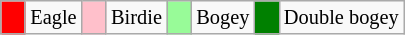<table class="wikitable" span = 50 style="font-size:85%">
<tr>
<td style="background: Red;" width=10></td>
<td>Eagle</td>
<td style="background: Pink;" width=10></td>
<td>Birdie</td>
<td style="background: PaleGreen;" width=10></td>
<td>Bogey</td>
<td style="background: Green;" width=10></td>
<td>Double bogey<br></td>
</tr>
</table>
